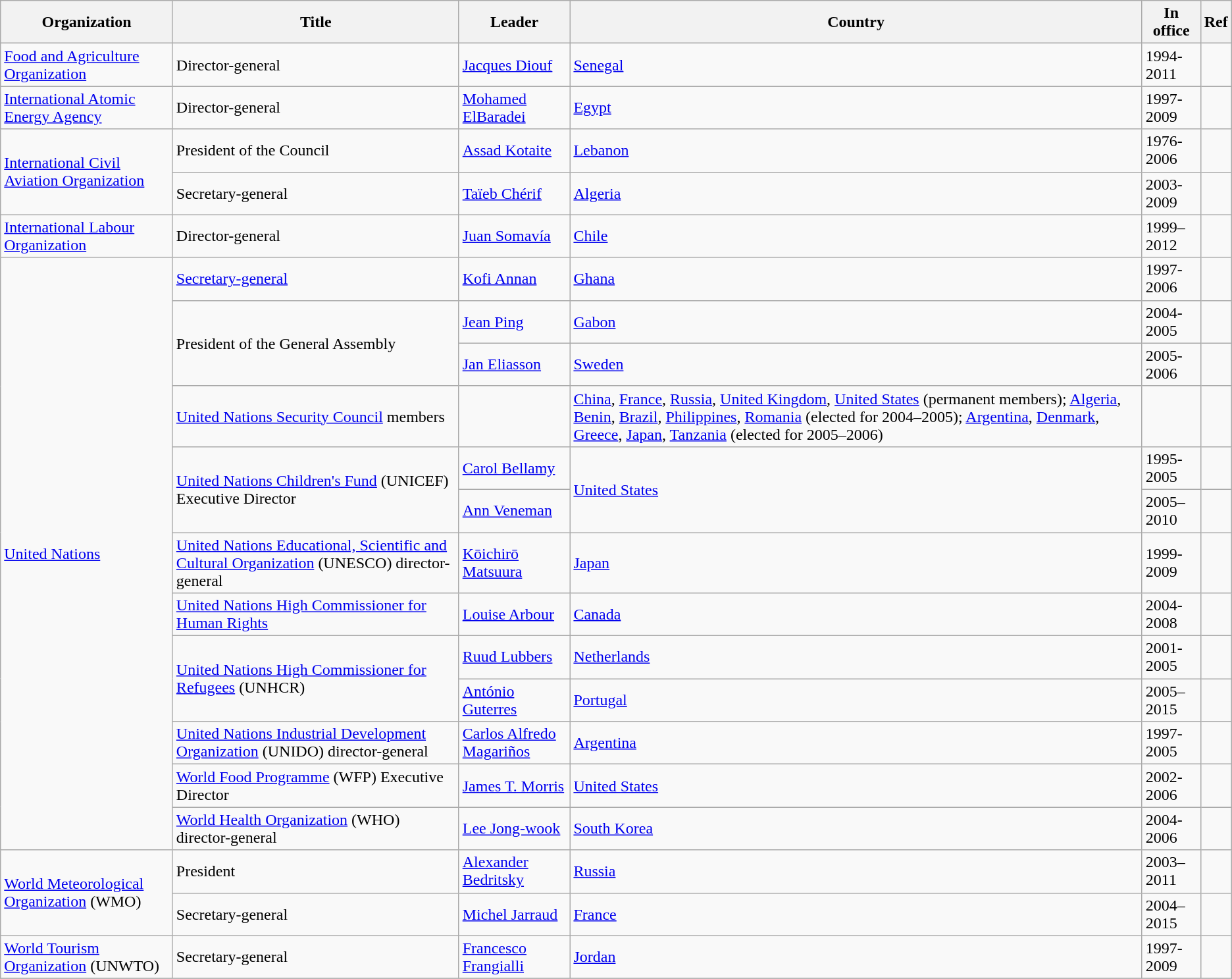<table class="wikitable unsortable">
<tr>
<th>Organization</th>
<th>Title</th>
<th>Leader</th>
<th>Country</th>
<th>In office</th>
<th>Ref</th>
</tr>
<tr>
<td><a href='#'>Food and Agriculture Organization</a></td>
<td>Director-general</td>
<td><a href='#'>Jacques Diouf</a></td>
<td><a href='#'>Senegal</a></td>
<td>1994-2011</td>
<td></td>
</tr>
<tr>
<td><a href='#'>International Atomic Energy Agency</a></td>
<td>Director-general</td>
<td><a href='#'>Mohamed ElBaradei</a></td>
<td><a href='#'>Egypt</a></td>
<td>1997-2009</td>
<td></td>
</tr>
<tr>
<td rowspan="2"><a href='#'>International Civil Aviation Organization</a></td>
<td>President of the Council</td>
<td><a href='#'>Assad Kotaite</a></td>
<td><a href='#'>Lebanon</a></td>
<td>1976-2006</td>
<td></td>
</tr>
<tr>
<td>Secretary-general</td>
<td><a href='#'>Taïeb Chérif</a></td>
<td><a href='#'>Algeria</a></td>
<td>2003-2009</td>
<td></td>
</tr>
<tr>
<td><a href='#'>International Labour Organization</a></td>
<td>Director-general</td>
<td><a href='#'>Juan Somavía</a></td>
<td><a href='#'>Chile</a></td>
<td>1999–2012</td>
<td></td>
</tr>
<tr>
<td rowspan="13"><a href='#'>United Nations</a></td>
<td><a href='#'>Secretary-general</a></td>
<td><a href='#'>Kofi Annan</a></td>
<td><a href='#'>Ghana</a></td>
<td>1997-2006</td>
<td></td>
</tr>
<tr>
<td rowspan="2">President of the General Assembly</td>
<td><a href='#'>Jean Ping</a></td>
<td><a href='#'>Gabon</a></td>
<td>2004-2005</td>
<td></td>
</tr>
<tr>
<td><a href='#'>Jan Eliasson</a></td>
<td><a href='#'>Sweden</a></td>
<td>2005-2006</td>
<td></td>
</tr>
<tr>
<td><a href='#'>United Nations Security Council</a> members</td>
<td></td>
<td><a href='#'>China</a>, <a href='#'>France</a>, <a href='#'>Russia</a>, <a href='#'>United Kingdom</a>, <a href='#'>United States</a> (permanent members); <a href='#'>Algeria</a>, <a href='#'>Benin</a>, <a href='#'>Brazil</a>, <a href='#'>Philippines</a>, <a href='#'>Romania</a> (elected for 2004–2005); <a href='#'>Argentina</a>, <a href='#'>Denmark</a>, <a href='#'>Greece</a>, <a href='#'>Japan</a>, <a href='#'>Tanzania</a> (elected for 2005–2006)</td>
<td></td>
<td></td>
</tr>
<tr>
<td rowspan="2"><a href='#'>United Nations Children's Fund</a> (UNICEF) Executive Director</td>
<td><a href='#'>Carol Bellamy</a></td>
<td rowspan="2"><a href='#'>United States</a></td>
<td>1995-2005</td>
<td></td>
</tr>
<tr>
<td><a href='#'>Ann Veneman</a></td>
<td>2005–2010</td>
<td></td>
</tr>
<tr>
<td><a href='#'>United Nations Educational, Scientific and Cultural Organization</a> (UNESCO) director-general</td>
<td><a href='#'>Kōichirō Matsuura</a></td>
<td><a href='#'>Japan</a></td>
<td>1999-2009</td>
<td></td>
</tr>
<tr>
<td><a href='#'>United Nations High Commissioner for Human Rights</a></td>
<td><a href='#'>Louise Arbour</a></td>
<td><a href='#'>Canada</a></td>
<td>2004-2008</td>
<td></td>
</tr>
<tr>
<td rowspan="2"><a href='#'>United Nations High Commissioner for Refugees</a> (UNHCR)</td>
<td><a href='#'>Ruud Lubbers</a></td>
<td><a href='#'>Netherlands</a></td>
<td>2001-2005</td>
<td></td>
</tr>
<tr>
<td><a href='#'>António Guterres</a></td>
<td><a href='#'>Portugal</a></td>
<td>2005–2015</td>
<td></td>
</tr>
<tr>
<td><a href='#'>United Nations Industrial Development Organization</a> (UNIDO) director-general</td>
<td><a href='#'>Carlos Alfredo Magariños</a></td>
<td><a href='#'>Argentina</a></td>
<td>1997-2005</td>
<td></td>
</tr>
<tr>
<td><a href='#'>World Food Programme</a> (WFP) Executive Director</td>
<td><a href='#'>James T. Morris</a></td>
<td><a href='#'>United States</a></td>
<td>2002-2006</td>
<td></td>
</tr>
<tr>
<td><a href='#'>World Health Organization</a> (WHO) director-general</td>
<td><a href='#'>Lee Jong-wook</a></td>
<td><a href='#'>South Korea</a></td>
<td>2004-2006</td>
<td></td>
</tr>
<tr>
<td rowspan="2"><a href='#'>World Meteorological Organization</a> (WMO)</td>
<td>President</td>
<td><a href='#'>Alexander Bedritsky</a></td>
<td><a href='#'>Russia</a></td>
<td>2003–2011</td>
<td></td>
</tr>
<tr>
<td>Secretary-general</td>
<td><a href='#'>Michel Jarraud</a></td>
<td><a href='#'>France</a></td>
<td>2004–2015</td>
<td></td>
</tr>
<tr>
<td><a href='#'>World Tourism Organization</a> (UNWTO)</td>
<td>Secretary-general</td>
<td><a href='#'>Francesco Frangialli</a></td>
<td><a href='#'>Jordan</a></td>
<td>1997-2009</td>
<td></td>
</tr>
<tr>
</tr>
</table>
